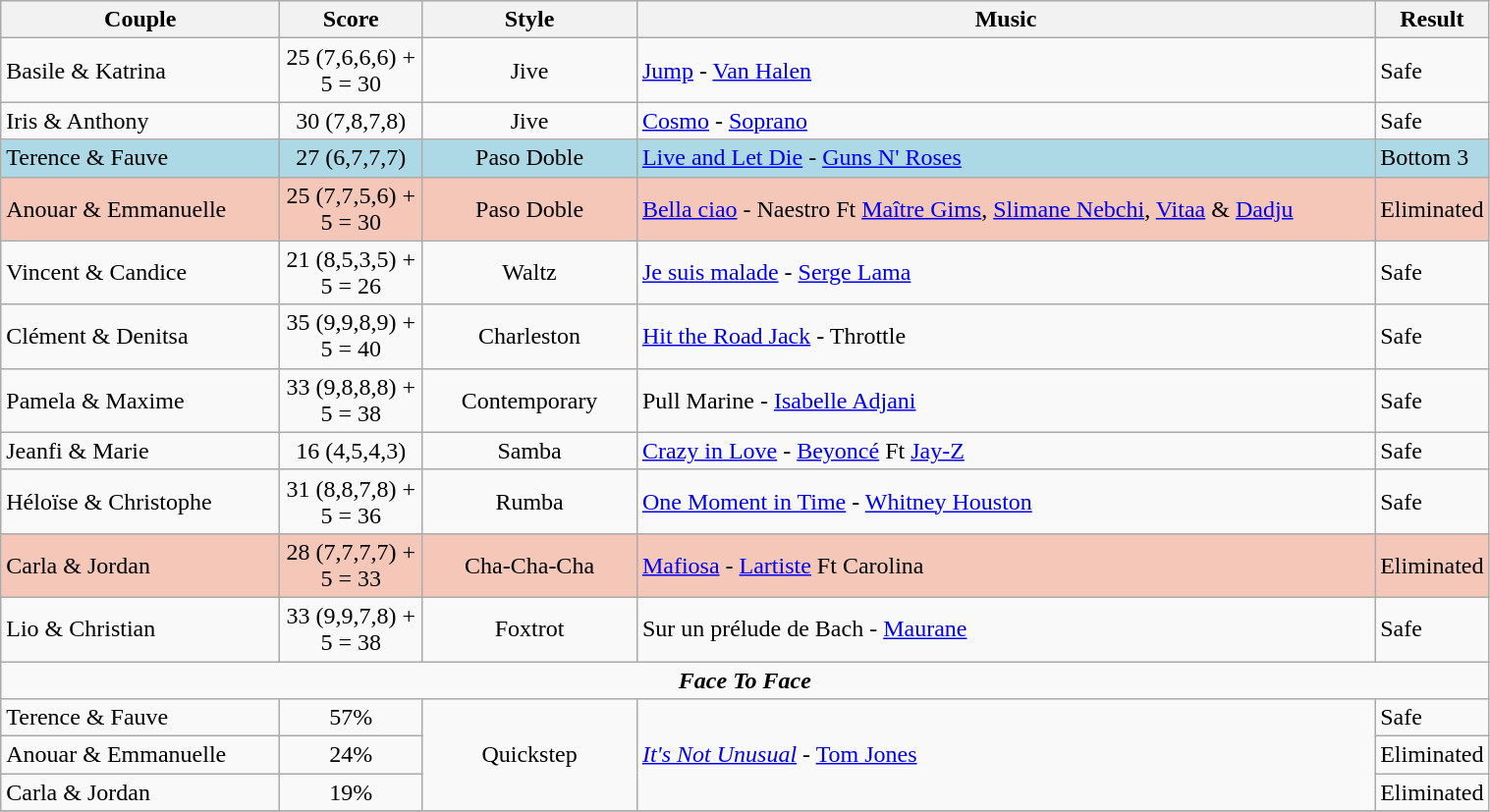<table class="wikitable" style="width:80%;">
<tr>
<th style="width:20%;">Couple</th>
<th style="width:10%;">Score</th>
<th style="width:15%;">Style</th>
<th style="width:60%;">Music</th>
<th style="width:60%;">Result</th>
</tr>
<tr>
<td>Basile & Katrina</td>
<td style="text-align:center;">25 (7,6,6,6) + 5 = 30</td>
<td style="text-align:center;">Jive</td>
<td><a href='#'>Jump</a> - <a href='#'>Van Halen</a></td>
<td>Safe</td>
</tr>
<tr>
<td>Iris & Anthony</td>
<td style="text-align:center;">30 (7,8,7,8)</td>
<td style="text-align:center;">Jive</td>
<td><a href='#'>Cosmo</a> - <a href='#'>Soprano</a></td>
<td>Safe</td>
</tr>
<tr style="background-color:lightblue;">
<td>Terence & Fauve</td>
<td style="text-align:center;">27 (6,7,7,7)</td>
<td style="text-align:center;">Paso Doble</td>
<td><a href='#'>Live and Let Die</a> - <a href='#'>Guns N' Roses</a></td>
<td>Bottom 3</td>
</tr>
<tr style="background-color:#f4c7b8;">
<td>Anouar & Emmanuelle</td>
<td style="text-align:center;">25 (7,7,5,6) + 5 = 30</td>
<td style="text-align:center;">Paso Doble</td>
<td><a href='#'>Bella ciao</a> - Naestro Ft <a href='#'>Maître Gims</a>, <a href='#'>Slimane Nebchi</a>, <a href='#'>Vitaa</a> & <a href='#'>Dadju</a></td>
<td>Eliminated</td>
</tr>
<tr>
<td>Vincent & Candice</td>
<td style="text-align:center;">21 (8,5,3,5) + 5 = 26</td>
<td style="text-align:center;">Waltz</td>
<td><a href='#'>Je suis malade</a> - <a href='#'>Serge Lama</a></td>
<td>Safe</td>
</tr>
<tr>
<td>Clément & Denitsa</td>
<td style="text-align:center;">35 (9,9,8,9) + 5 = 40</td>
<td style="text-align:center;">Charleston</td>
<td><a href='#'>Hit the Road Jack</a> - Throttle</td>
<td>Safe</td>
</tr>
<tr>
<td>Pamela & Maxime</td>
<td style="text-align:center;">33 (9,8,8,8) + 5 = 38</td>
<td style="text-align:center;">Contemporary</td>
<td>Pull Marine - <a href='#'>Isabelle Adjani</a></td>
<td>Safe</td>
</tr>
<tr>
<td>Jeanfi & Marie</td>
<td style="text-align:center;">16 (4,5,4,3)</td>
<td style="text-align:center;">Samba</td>
<td><a href='#'>Crazy in Love</a> - <a href='#'>Beyoncé</a> Ft <a href='#'>Jay-Z</a></td>
<td>Safe</td>
</tr>
<tr>
<td>Héloïse & Christophe</td>
<td style="text-align:center;">31 (8,8,7,8) + 5 = 36</td>
<td style="text-align:center;">Rumba</td>
<td><a href='#'>One Moment in Time</a> - <a href='#'>Whitney Houston</a></td>
<td>Safe</td>
</tr>
<tr style="background-color:#f4c7b8;">
<td>Carla & Jordan</td>
<td style="text-align:center;">28 (7,7,7,7) + 5 = 33</td>
<td style="text-align:center;">Cha-Cha-Cha</td>
<td><a href='#'>Mafiosa</a> - <a href='#'>Lartiste</a> Ft Carolina</td>
<td>Eliminated</td>
</tr>
<tr>
<td>Lio & Christian</td>
<td style="text-align:center;">33 (9,9,7,8) + 5 = 38</td>
<td style="text-align:center;">Foxtrot</td>
<td>Sur un prélude de Bach - <a href='#'>Maurane</a></td>
<td>Safe</td>
</tr>
<tr>
<td colspan=5 style="text-align:center;"><strong><em>Face To Face</em></strong></td>
</tr>
<tr>
<td>Terence & Fauve</td>
<td style="text-align:center;">57%</td>
<td rowspan="3" style="text-align:center;">Quickstep</td>
<td rowspan="3"><em><a href='#'>It's Not Unusual</a></em> - <a href='#'>Tom Jones</a></td>
<td>Safe</td>
</tr>
<tr>
<td>Anouar & Emmanuelle</td>
<td style="text-align:center;">24%</td>
<td>Eliminated</td>
</tr>
<tr>
<td>Carla & Jordan</td>
<td style="text-align:center;">19%</td>
<td>Eliminated</td>
</tr>
<tr>
</tr>
</table>
